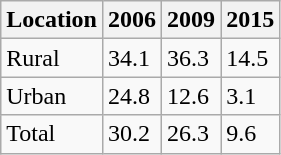<table class="wikitable">
<tr>
<th>Location</th>
<th>2006</th>
<th>2009</th>
<th>2015</th>
</tr>
<tr>
<td>Rural</td>
<td>34.1</td>
<td>36.3</td>
<td>14.5</td>
</tr>
<tr>
<td>Urban</td>
<td>24.8</td>
<td>12.6</td>
<td>3.1</td>
</tr>
<tr>
<td>Total</td>
<td>30.2</td>
<td>26.3</td>
<td>9.6</td>
</tr>
</table>
